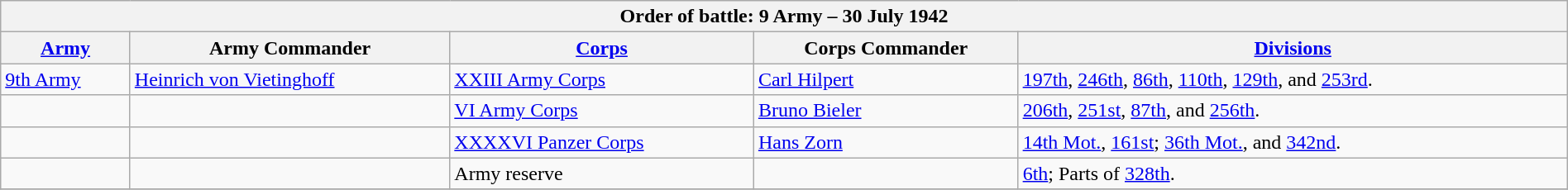<table class="wikitable collapsible collapsed" style="width: 100%; margin-left: 0; margin-right: 0;">
<tr>
<th colspan="6">Order of battle: 9 Army – 30 July 1942</th>
</tr>
<tr>
<th><a href='#'>Army</a></th>
<th>Army Commander</th>
<th><a href='#'>Corps</a></th>
<th>Corps Commander</th>
<th><a href='#'>Divisions</a></th>
</tr>
<tr>
<td><a href='#'>9th Army</a></td>
<td><a href='#'>Heinrich von Vietinghoff</a></td>
<td><a href='#'>XXIII Army Corps</a></td>
<td><a href='#'>Carl Hilpert</a></td>
<td><a href='#'>197th</a>, <a href='#'>246th</a>, <a href='#'>86th</a>, <a href='#'>110th</a>, <a href='#'>129th</a>, and <a href='#'>253rd</a>.</td>
</tr>
<tr>
<td></td>
<td></td>
<td><a href='#'>VI Army Corps</a></td>
<td><a href='#'>Bruno Bieler</a></td>
<td><a href='#'>206th</a>, <a href='#'>251st</a>, <a href='#'>87th</a>, and <a href='#'>256th</a>.</td>
</tr>
<tr>
<td></td>
<td></td>
<td><a href='#'>XXXXVI Panzer Corps</a></td>
<td><a href='#'>Hans Zorn</a></td>
<td><a href='#'>14th Mot.</a>, <a href='#'>161st</a>; <a href='#'>36th Mot.</a>, and <a href='#'>342nd</a>.</td>
</tr>
<tr>
<td></td>
<td></td>
<td>Army reserve</td>
<td></td>
<td><a href='#'>6th</a>; Parts of <a href='#'>328th</a>.</td>
</tr>
<tr>
</tr>
</table>
